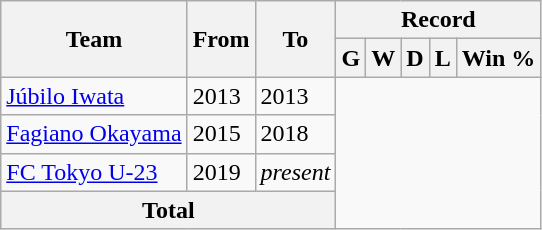<table class="wikitable" style="text-align: center">
<tr>
<th rowspan="2">Team</th>
<th rowspan="2">From</th>
<th rowspan="2">To</th>
<th colspan="5">Record</th>
</tr>
<tr>
<th>G</th>
<th>W</th>
<th>D</th>
<th>L</th>
<th>Win %</th>
</tr>
<tr>
<td align="left"><a href='#'>Júbilo Iwata</a></td>
<td align="left">2013</td>
<td align="left">2013<br></td>
</tr>
<tr>
<td align="left"><a href='#'>Fagiano Okayama</a></td>
<td align="left">2015</td>
<td align="left">2018<br></td>
</tr>
<tr>
<td align="left"><a href='#'>FC Tokyo U-23</a></td>
<td align="left">2019</td>
<td align="left"><em>present</em><br></td>
</tr>
<tr>
<th colspan="3">Total<br></th>
</tr>
</table>
